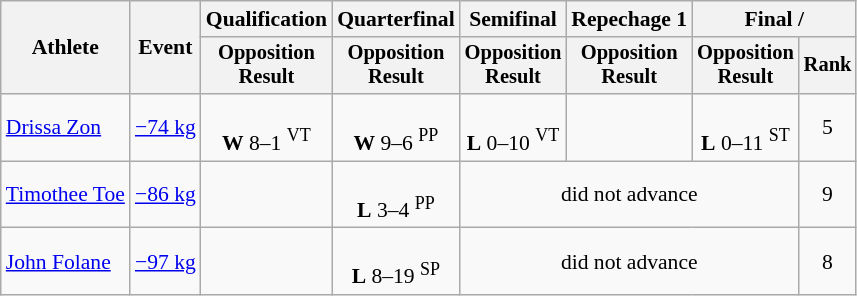<table class="wikitable" style="font-size:90%">
<tr>
<th rowspan=2>Athlete</th>
<th rowspan=2>Event</th>
<th>Qualification</th>
<th>Quarterfinal</th>
<th>Semifinal</th>
<th>Repechage 1</th>
<th colspan=2>Final / </th>
</tr>
<tr style="font-size: 95%">
<th>Opposition<br>Result</th>
<th>Opposition<br>Result</th>
<th>Opposition<br>Result</th>
<th>Opposition<br>Result</th>
<th>Opposition<br>Result</th>
<th>Rank</th>
</tr>
<tr align=center>
<td align=left><a href='#'>Drissa Zon</a></td>
<td align=left><a href='#'>−74 kg</a></td>
<td><br><strong>W</strong> 8–1 <sup>VT</sup></td>
<td><br><strong>W</strong> 9–6 <sup>PP</sup></td>
<td><br><strong>L</strong> 0–10 <sup>VT</sup></td>
<td></td>
<td><br><strong>L</strong> 0–11 <sup>ST</sup></td>
<td>5</td>
</tr>
<tr align=center>
<td align=left><a href='#'>Timothee Toe</a></td>
<td align=left><a href='#'>−86 kg</a></td>
<td></td>
<td><br><strong>L</strong> 3–4 <sup>PP</sup></td>
<td colspan=3>did not advance</td>
<td>9</td>
</tr>
<tr align=center>
<td align=left><a href='#'>John Folane</a></td>
<td align=left><a href='#'>−97 kg</a></td>
<td></td>
<td><br><strong>L</strong> 8–19 <sup>SP</sup></td>
<td colspan=3>did not advance</td>
<td>8</td>
</tr>
</table>
